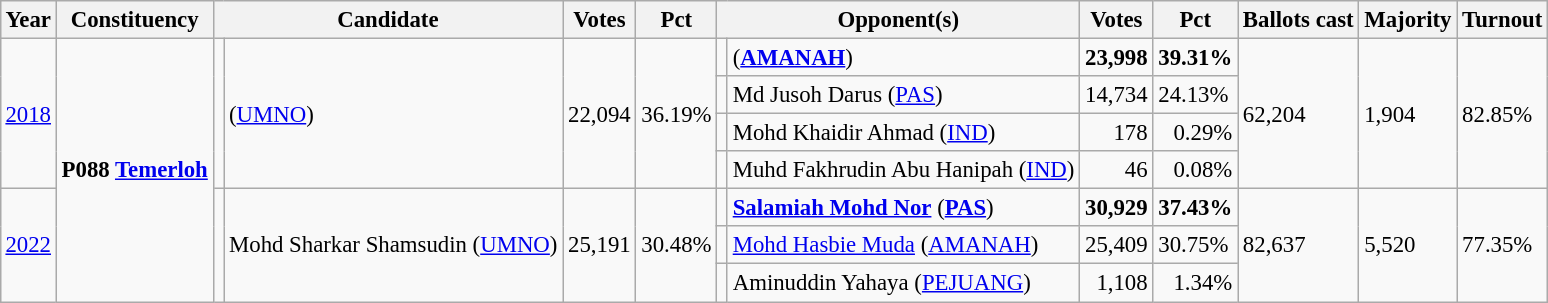<table class="wikitable" style="margin:0.5em ; font-size:95%">
<tr>
<th>Year</th>
<th>Constituency</th>
<th colspan=2>Candidate</th>
<th>Votes</th>
<th>Pct</th>
<th colspan=2>Opponent(s)</th>
<th>Votes</th>
<th>Pct</th>
<th>Ballots cast</th>
<th>Majority</th>
<th>Turnout</th>
</tr>
<tr>
<td rowspan=4><a href='#'>2018</a></td>
<td rowspan=7><strong>P088 <a href='#'>Temerloh</a></strong></td>
<td rowspan=4 ></td>
<td rowspan=4> (<a href='#'>UMNO</a>)</td>
<td rowspan=4 align=right>22,094</td>
<td rowspan=4>36.19%</td>
<td></td>
<td> (<a href='#'><strong>AMANAH</strong></a>)</td>
<td align=right><strong>23,998</strong></td>
<td><strong>39.31%</strong></td>
<td rowspan="4">62,204</td>
<td rowspan="4">1,904</td>
<td rowspan="4">82.85%</td>
</tr>
<tr>
<td></td>
<td>Md Jusoh Darus (<a href='#'>PAS</a>)</td>
<td align=right>14,734</td>
<td>24.13%</td>
</tr>
<tr>
<td></td>
<td>Mohd Khaidir Ahmad (<a href='#'>IND</a>)</td>
<td align=right>178</td>
<td align=right>0.29%</td>
</tr>
<tr>
<td></td>
<td>Muhd Fakhrudin Abu Hanipah (<a href='#'>IND</a>)</td>
<td align=right>46</td>
<td align=right>0.08%</td>
</tr>
<tr>
<td rowspan="3"><a href='#'>2022</a></td>
<td rowspan="3" ></td>
<td rowspan="3">Mohd Sharkar Shamsudin (<a href='#'>UMNO</a>)</td>
<td rowspan="3" align=right>25,191</td>
<td rowspan="3">30.48%</td>
<td bgcolor=></td>
<td><strong><a href='#'>Salamiah Mohd Nor</a></strong> (<a href='#'><strong>PAS</strong></a>)</td>
<td align=right><strong>30,929</strong></td>
<td><strong>37.43%</strong></td>
<td rowspan="3">82,637</td>
<td rowspan="3">5,520</td>
<td rowspan="3">77.35%</td>
</tr>
<tr>
<td></td>
<td><a href='#'>Mohd Hasbie Muda</a> (<a href='#'>AMANAH</a>)</td>
<td align=right>25,409</td>
<td>30.75%</td>
</tr>
<tr>
<td bgcolor=></td>
<td>Aminuddin Yahaya (<a href='#'>PEJUANG</a>)</td>
<td align=right>1,108</td>
<td align=right>1.34%</td>
</tr>
</table>
